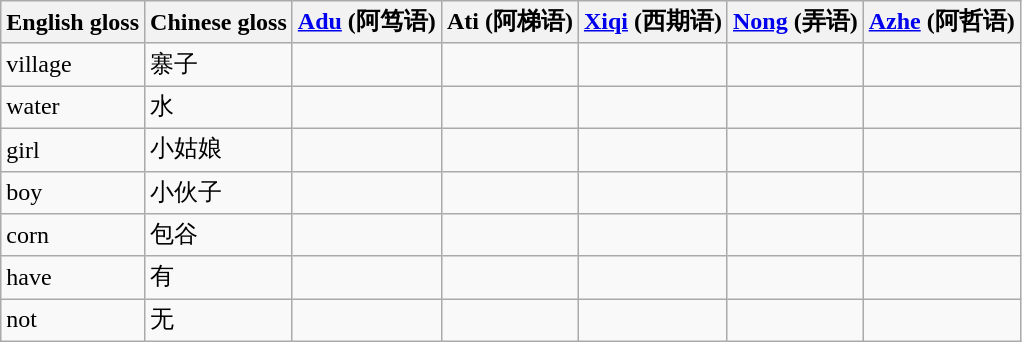<table class="wikitable sortable">
<tr>
<th>English gloss</th>
<th>Chinese gloss</th>
<th><a href='#'>Adu</a> (阿笃语)</th>
<th>Ati (阿梯语)</th>
<th><a href='#'>Xiqi</a> (西期语)</th>
<th><a href='#'>Nong</a> (弄语)</th>
<th><a href='#'>Azhe</a> (阿哲语)</th>
</tr>
<tr>
<td>village</td>
<td>寨子</td>
<td></td>
<td></td>
<td></td>
<td></td>
<td></td>
</tr>
<tr>
<td>water</td>
<td>水</td>
<td></td>
<td></td>
<td></td>
<td></td>
<td></td>
</tr>
<tr>
<td>girl</td>
<td>小姑娘</td>
<td></td>
<td></td>
<td></td>
<td></td>
<td></td>
</tr>
<tr>
<td>boy</td>
<td>小伙子</td>
<td></td>
<td></td>
<td></td>
<td></td>
<td></td>
</tr>
<tr>
<td>corn</td>
<td>包谷</td>
<td></td>
<td></td>
<td></td>
<td></td>
<td></td>
</tr>
<tr>
<td>have</td>
<td>有</td>
<td></td>
<td></td>
<td></td>
<td></td>
<td></td>
</tr>
<tr>
<td>not</td>
<td>无</td>
<td></td>
<td></td>
<td></td>
<td></td>
<td></td>
</tr>
</table>
